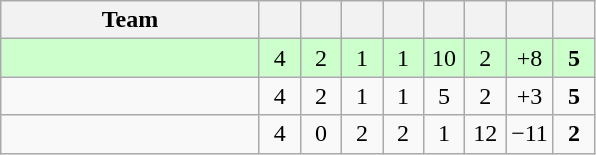<table class="wikitable" style="text-align:center">
<tr>
<th width=165>Team</th>
<th width=20></th>
<th width=20></th>
<th width=20></th>
<th width=20></th>
<th width=20></th>
<th width=20></th>
<th width=20></th>
<th width=20></th>
</tr>
<tr align=center bgcolor=ccffcc>
<td align=left></td>
<td>4</td>
<td>2</td>
<td>1</td>
<td>1</td>
<td>10</td>
<td>2</td>
<td>+8</td>
<td><strong>5</strong></td>
</tr>
<tr align=center>
<td align=left></td>
<td>4</td>
<td>2</td>
<td>1</td>
<td>1</td>
<td>5</td>
<td>2</td>
<td>+3</td>
<td><strong>5</strong></td>
</tr>
<tr align=center>
<td align=left></td>
<td>4</td>
<td>0</td>
<td>2</td>
<td>2</td>
<td>1</td>
<td>12</td>
<td>−11</td>
<td><strong>2</strong></td>
</tr>
</table>
